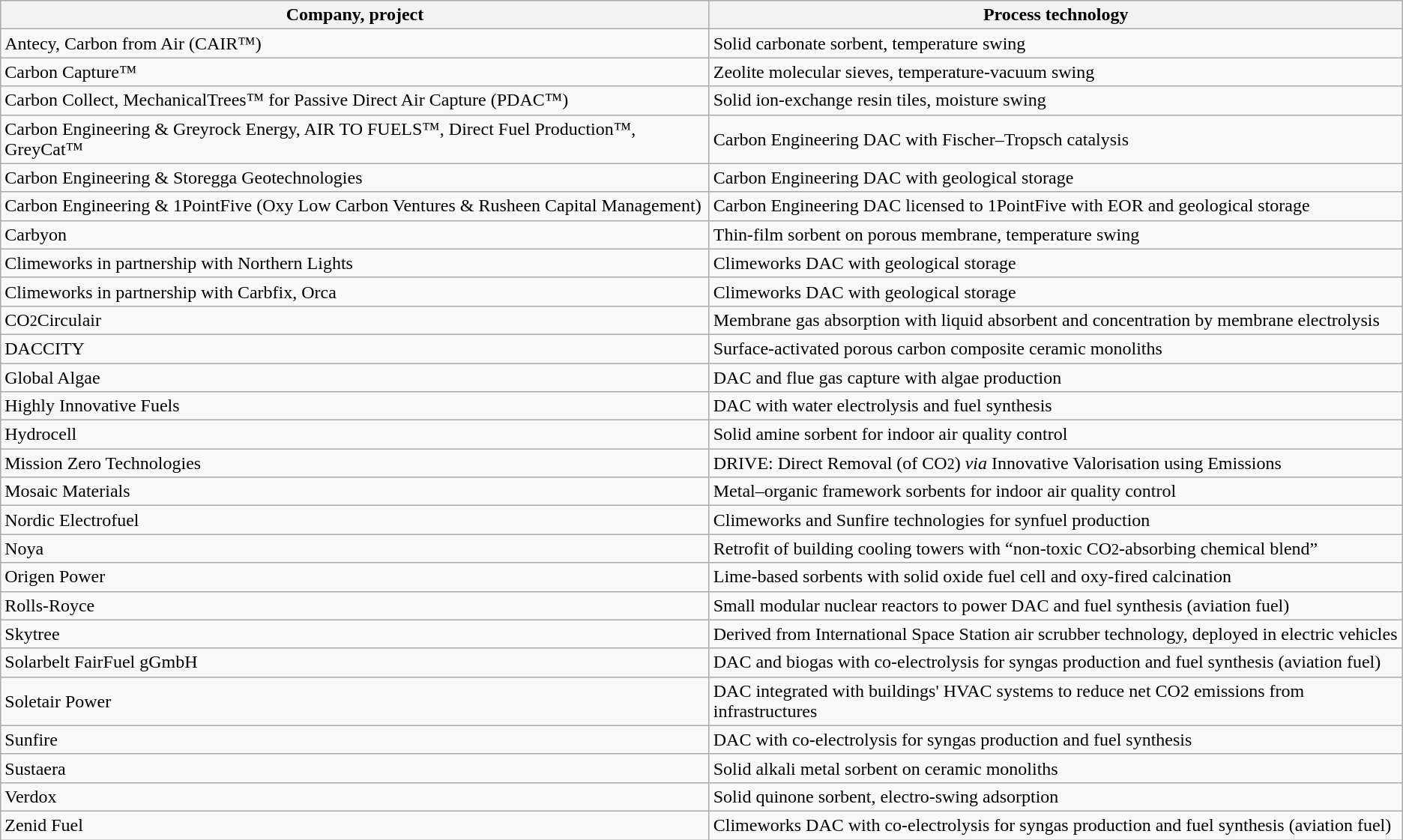<table class="wikitable">
<tr>
<th>Company, project</th>
<th>Process technology</th>
</tr>
<tr>
<td>Antecy, Carbon from Air (CAIR™)</td>
<td>Solid carbonate sorbent, temperature swing</td>
</tr>
<tr>
<td>Carbon Capture™</td>
<td>Zeolite molecular sieves, temperature-vacuum swing</td>
</tr>
<tr>
<td>Carbon Collect, MechanicalTrees™ for Passive Direct Air Capture (PDAC™)</td>
<td>Solid ion-exchange resin tiles, moisture swing</td>
</tr>
<tr>
<td>Carbon Engineering & Greyrock Energy, AIR TO FUELS™, Direct Fuel Production™, GreyCat™</td>
<td>Carbon Engineering DAC with Fischer–Tropsch catalysis</td>
</tr>
<tr>
<td>Carbon Engineering & Storegga Geotechnologies</td>
<td>Carbon Engineering DAC with geological storage</td>
</tr>
<tr>
<td>Carbon Engineering & 1PointFive (Oxy Low Carbon Ventures & Rusheen Capital Management)</td>
<td>Carbon Engineering DAC licensed to 1PointFive with EOR and geological storage</td>
</tr>
<tr>
<td>Carbyon</td>
<td>Thin-film sorbent on porous membrane, temperature swing</td>
</tr>
<tr>
<td>Climeworks in partnership with Northern Lights</td>
<td>Climeworks DAC with geological storage</td>
</tr>
<tr>
<td>Climeworks in partnership with Carbfix, Orca</td>
<td>Climeworks DAC with geological storage</td>
</tr>
<tr>
<td>CO<small>2</small>Circulair</td>
<td>Membrane gas absorption with liquid absorbent and concentration by membrane electrolysis</td>
</tr>
<tr>
<td>DACCITY</td>
<td>Surface-activated porous carbon composite ceramic monoliths</td>
</tr>
<tr>
<td>Global Algae</td>
<td>DAC and flue gas capture with algae production</td>
</tr>
<tr>
<td>Highly Innovative Fuels</td>
<td>DAC with water electrolysis and fuel synthesis</td>
</tr>
<tr>
<td>Hydrocell</td>
<td>Solid amine sorbent for indoor air quality control</td>
</tr>
<tr>
<td>Mission Zero Technologies</td>
<td>DRIVE: Direct Removal (of CO<small>2</small>) <em>via</em> Innovative Valorisation using Emissions</td>
</tr>
<tr>
<td>Mosaic Materials</td>
<td>Metal–organic framework sorbents for indoor air quality control</td>
</tr>
<tr>
<td>Nordic Electrofuel</td>
<td>Climeworks and Sunfire technologies for synfuel production</td>
</tr>
<tr>
<td>Noya</td>
<td>Retrofit of building cooling towers with “non-toxic CO<small>2</small>-absorbing chemical blend”</td>
</tr>
<tr>
<td>Origen Power</td>
<td>Lime-based sorbents with solid oxide fuel cell and oxy-fired calcination</td>
</tr>
<tr>
<td>Rolls-Royce</td>
<td>Small modular nuclear reactors to power DAC and fuel synthesis (aviation fuel)</td>
</tr>
<tr>
<td>Skytree</td>
<td>Derived from International Space Station air scrubber technology, deployed in electric vehicles</td>
</tr>
<tr>
<td>Solarbelt FairFuel gGmbH</td>
<td>DAC and biogas with co-electrolysis for syngas production and fuel synthesis (aviation fuel)</td>
</tr>
<tr>
<td>Soletair Power</td>
<td>DAC integrated with buildings' HVAC systems to reduce net CO2 emissions from infrastructures</td>
</tr>
<tr>
<td>Sunfire</td>
<td>DAC with co-electrolysis for syngas production and fuel synthesis</td>
</tr>
<tr>
<td>Sustaera</td>
<td>Solid alkali metal sorbent on ceramic monoliths</td>
</tr>
<tr>
<td>Verdox</td>
<td>Solid quinone sorbent, electro-swing adsorption</td>
</tr>
<tr>
<td>Zenid Fuel</td>
<td>Climeworks DAC with co-electrolysis for syngas production and fuel synthesis (aviation fuel)</td>
</tr>
</table>
